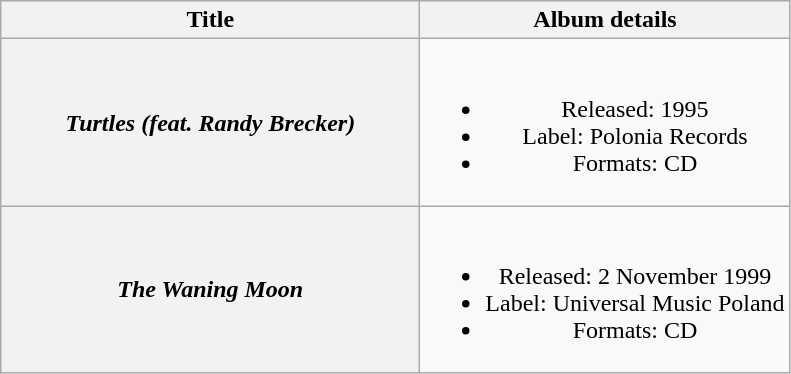<table class="wikitable plainrowheaders" style="text-align:center;">
<tr>
<th scope="col" style="width:17em;">Title</th>
<th scope="col">Album details</th>
</tr>
<tr>
<th scope="row"><em>Turtles (feat. Randy Brecker)</em></th>
<td><br><ul><li>Released: 1995</li><li>Label: Polonia Records</li><li>Formats: CD</li></ul></td>
</tr>
<tr>
<th scope="row"><em>The Waning Moon</em></th>
<td><br><ul><li>Released: 2 November 1999</li><li>Label: Universal Music Poland</li><li>Formats: CD</li></ul></td>
</tr>
</table>
